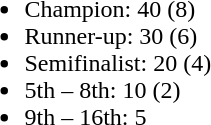<table style="float:left; margin-right:1em">
<tr>
<td><br><ul><li>Champion: 40 (8)</li><li>Runner-up: 30 (6)</li><li>Semifinalist: 20 (4)</li><li>5th – 8th: 10 (2)</li><li>9th – 16th: 5</li></ul></td>
</tr>
</table>
